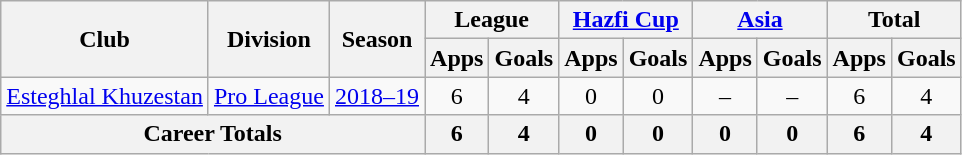<table class="wikitable" style="text-align: center;">
<tr>
<th rowspan="2">Club</th>
<th rowspan="2">Division</th>
<th rowspan="2">Season</th>
<th colspan="2">League</th>
<th colspan="2"><a href='#'>Hazfi Cup</a></th>
<th colspan="2"><a href='#'>Asia</a></th>
<th colspan="2">Total</th>
</tr>
<tr>
<th>Apps</th>
<th>Goals</th>
<th>Apps</th>
<th>Goals</th>
<th>Apps</th>
<th>Goals</th>
<th>Apps</th>
<th>Goals</th>
</tr>
<tr>
<td rowspan="1"><a href='#'>Esteghlal Khuzestan</a></td>
<td rowspan="1"><a href='#'>Pro League</a></td>
<td><a href='#'>2018–19</a></td>
<td>6</td>
<td>4</td>
<td>0</td>
<td>0</td>
<td>–</td>
<td>–</td>
<td>6</td>
<td>4</td>
</tr>
<tr>
<th colspan=3>Career Totals</th>
<th>6</th>
<th>4</th>
<th>0</th>
<th>0</th>
<th>0</th>
<th>0</th>
<th>6</th>
<th>4</th>
</tr>
</table>
